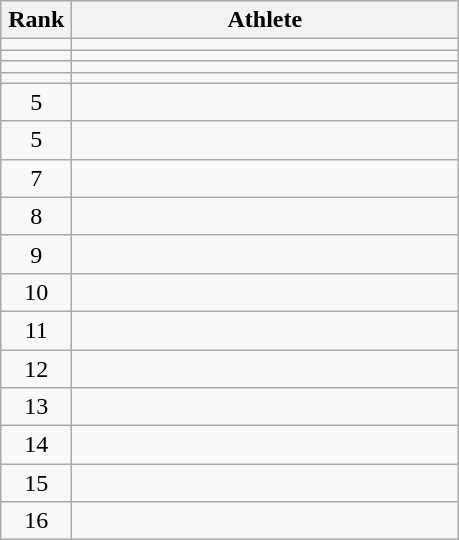<table class="wikitable" style="text-align: center;">
<tr>
<th width=40>Rank</th>
<th width=250>Athlete</th>
</tr>
<tr>
<td></td>
<td align="left"></td>
</tr>
<tr>
<td></td>
<td align="left"></td>
</tr>
<tr>
<td></td>
<td align="left"></td>
</tr>
<tr>
<td></td>
<td align="left"></td>
</tr>
<tr>
<td>5</td>
<td align="left"></td>
</tr>
<tr>
<td>5</td>
<td align="left"></td>
</tr>
<tr>
<td>7</td>
<td align="left"></td>
</tr>
<tr>
<td>8</td>
<td align="left"></td>
</tr>
<tr>
<td>9</td>
<td align="left"></td>
</tr>
<tr>
<td>10</td>
<td align="left"></td>
</tr>
<tr>
<td>11</td>
<td align="left"></td>
</tr>
<tr>
<td>12</td>
<td align="left"></td>
</tr>
<tr>
<td>13</td>
<td align="left"></td>
</tr>
<tr>
<td>14</td>
<td align="left"></td>
</tr>
<tr>
<td>15</td>
<td align="left"></td>
</tr>
<tr>
<td>16</td>
<td align="left"></td>
</tr>
</table>
